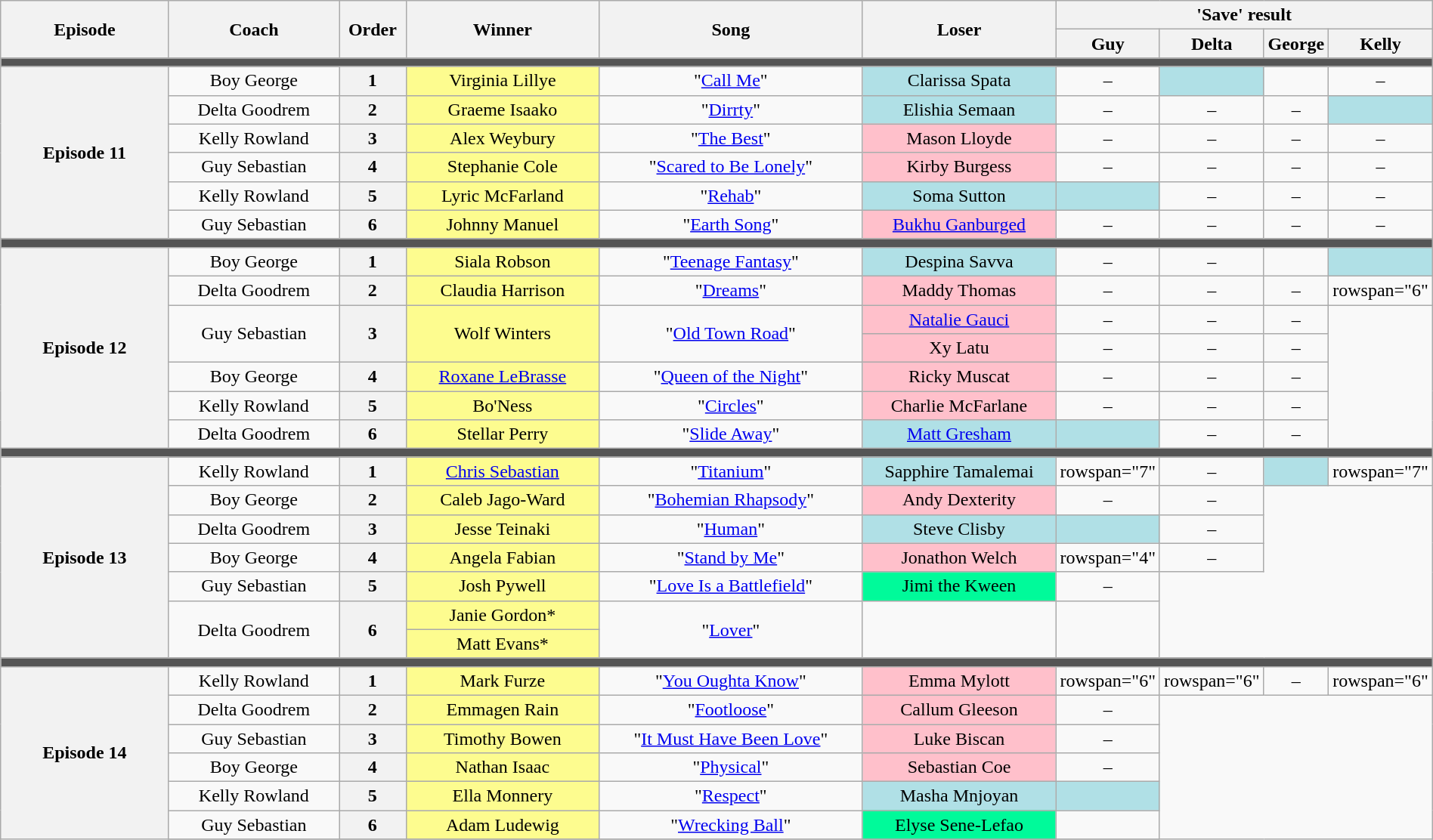<table class="wikitable" style="text-align: center; width:100%;">
<tr>
<th rowspan="2" style="width:15%;">Episode</th>
<th rowspan="2" style="width:15%;">Coach</th>
<th rowspan="2" style="width:05%;">Order</th>
<th rowspan="2" style="width:17%;">Winner</th>
<th rowspan="2" style="width:24%;">Song</th>
<th rowspan="2" style="width:17%;">Loser</th>
<th colspan="4" style="width:16%;">'Save' result</th>
</tr>
<tr>
<th style="width:04%;">Guy</th>
<th style="width:04%;">Delta</th>
<th style="width:04%;">George</th>
<th style="width:04%;">Kelly</th>
</tr>
<tr>
<td colspan="10" style="background:#555;"></td>
</tr>
<tr>
<th rowspan="6">Episode 11<br></th>
<td>Boy George</td>
<th>1</th>
<td style="background:#FDFC8F;">Virginia Lillye</td>
<td>"<a href='#'>Call Me</a>"</td>
<td style="background:#b0e0e6">Clarissa Spata</td>
<td>–</td>
<td bgcolor=#b0e0e6><strong></strong></td>
<td><strong></strong></td>
<td>–</td>
</tr>
<tr>
<td>Delta Goodrem</td>
<th>2</th>
<td style="background:#FDFC8F;">Graeme Isaako</td>
<td>"<a href='#'>Dirrty</a>"</td>
<td style="background:#b0e0e6">Elishia Semaan</td>
<td>–</td>
<td>–</td>
<td>–</td>
<td bgcolor=#b0e0e6><strong></strong></td>
</tr>
<tr>
<td>Kelly Rowland</td>
<th>3</th>
<td style="background:#FDFC8F;">Alex Weybury</td>
<td>"<a href='#'>The Best</a>"</td>
<td style="background:pink">Mason Lloyde</td>
<td>–</td>
<td>–</td>
<td>–</td>
<td>–</td>
</tr>
<tr>
<td>Guy Sebastian</td>
<th>4</th>
<td style="background:#FDFC8F;">Stephanie Cole</td>
<td>"<a href='#'>Scared to Be Lonely</a>"</td>
<td style="background:pink">Kirby Burgess</td>
<td>–</td>
<td>–</td>
<td>–</td>
<td>–</td>
</tr>
<tr>
<td>Kelly Rowland</td>
<th>5</th>
<td style="background:#FDFC8F;">Lyric McFarland</td>
<td>"<a href='#'>Rehab</a>"</td>
<td style="background:#b0e0e6">Soma Sutton</td>
<td bgcolor=#b0e0e6><strong></strong></td>
<td>–</td>
<td>–</td>
<td>–</td>
</tr>
<tr>
<td>Guy Sebastian</td>
<th>6</th>
<td style="background:#FDFC8F;">Johnny Manuel</td>
<td>"<a href='#'>Earth Song</a>"</td>
<td style="background:pink"><a href='#'>Bukhu Ganburged</a></td>
<td>–</td>
<td>–</td>
<td>–</td>
<td>–</td>
</tr>
<tr>
<td colspan="10" style="background:#555;"></td>
</tr>
<tr>
<th rowspan="7">Episode 12<br></th>
<td>Boy George</td>
<th>1</th>
<td style="background:#FDFC8F;">Siala Robson</td>
<td>"<a href='#'>Teenage Fantasy</a>"</td>
<td style="background:#b0e0e6">Despina Savva</td>
<td>–</td>
<td>–</td>
<td><strong></strong></td>
<td bgcolor=#b0e0e6><strong></strong></td>
</tr>
<tr>
<td>Delta Goodrem</td>
<th>2</th>
<td style="background:#FDFC8F;">Claudia Harrison</td>
<td>"<a href='#'>Dreams</a>"</td>
<td style="background:pink">Maddy Thomas</td>
<td>–</td>
<td>–</td>
<td>–</td>
<td>rowspan="6" </td>
</tr>
<tr>
<td rowspan="2">Guy Sebastian</td>
<th rowspan="2">3</th>
<td rowspan="2" bgcolor="#fdfc8f">Wolf Winters</td>
<td rowspan="2">"<a href='#'>Old Town Road</a>"</td>
<td bgcolor="pink"><a href='#'>Natalie Gauci</a></td>
<td>–</td>
<td>–</td>
<td>–</td>
</tr>
<tr>
<td bgcolor="pink">Xy Latu</td>
<td>–</td>
<td>–</td>
<td>–</td>
</tr>
<tr>
<td>Boy George</td>
<th>4</th>
<td style="background:#FDFC8F;"><a href='#'>Roxane LeBrasse</a></td>
<td>"<a href='#'>Queen of the Night</a>"</td>
<td style="background:pink">Ricky Muscat</td>
<td>–</td>
<td>–</td>
<td>–</td>
</tr>
<tr>
<td>Kelly Rowland</td>
<th>5</th>
<td style="background:#FDFC8F;">Bo'Ness</td>
<td>"<a href='#'>Circles</a>"</td>
<td style="background:pink">Charlie McFarlane</td>
<td>–</td>
<td>–</td>
<td>–</td>
</tr>
<tr>
<td>Delta Goodrem</td>
<th>6</th>
<td style="background:#FDFC8F;">Stellar Perry</td>
<td>"<a href='#'>Slide Away</a>"</td>
<td style="background:#b0e0e6"><a href='#'>Matt Gresham</a></td>
<td bgcolor=#b0e0e6><strong></strong></td>
<td>–</td>
<td>–</td>
</tr>
<tr>
<td colspan="10" style="background:#555;"></td>
</tr>
<tr>
<th rowspan="7">Episode 13<br></th>
<td>Kelly Rowland</td>
<th>1</th>
<td style="background:#FDFC8F;"><a href='#'>Chris Sebastian</a></td>
<td>"<a href='#'>Titanium</a>"</td>
<td style="background:#b0e0e6">Sapphire Tamalemai</td>
<td>rowspan="7" </td>
<td>–</td>
<td bgcolor=#b0e0e6><strong></strong></td>
<td>rowspan="7" </td>
</tr>
<tr>
<td>Boy George</td>
<th>2</th>
<td style="background:#FDFC8F;">Caleb Jago-Ward</td>
<td>"<a href='#'>Bohemian Rhapsody</a>"</td>
<td style="background:pink">Andy Dexterity</td>
<td>–</td>
<td>–</td>
</tr>
<tr>
<td>Delta Goodrem</td>
<th>3</th>
<td style="background:#FDFC8F;">Jesse Teinaki</td>
<td>"<a href='#'>Human</a>"</td>
<td style="background:#b0e0e6">Steve Clisby</td>
<td bgcolor=#b0e0e6><strong></strong></td>
<td>–</td>
</tr>
<tr>
<td>Boy George</td>
<th>4</th>
<td style="background:#FDFC8F;">Angela Fabian</td>
<td>"<a href='#'>Stand by Me</a>"</td>
<td style="background:pink">Jonathon Welch</td>
<td>rowspan="4" </td>
<td>–</td>
</tr>
<tr>
<td>Guy Sebastian</td>
<th>5</th>
<td style="background:#FDFC8F;">Josh Pywell</td>
<td>"<a href='#'>Love Is a Battlefield</a>"</td>
<td style="background:#00fa9a;">Jimi the Kween</td>
<td>–</td>
</tr>
<tr>
<td rowspan="2">Delta Goodrem</td>
<th rowspan="2">6</th>
<td style="background:#FDFC8F;">Janie Gordon*</td>
<td rowspan="2">"<a href='#'>Lover</a>"</td>
<td rowspan="2"></td>
<td rowspan="2"></td>
</tr>
<tr>
<td style="background:#FDFC8F;">Matt Evans*</td>
</tr>
<tr>
<td colspan="11" style="background:#555;"></td>
</tr>
<tr>
<th rowspan="7">Episode 14<br></th>
<td>Kelly Rowland</td>
<th>1</th>
<td style="background:#FDFC8F;">Mark Furze</td>
<td>"<a href='#'>You Oughta Know</a>"</td>
<td style="background:pink">Emma Mylott</td>
<td>rowspan="6" </td>
<td>rowspan="6" </td>
<td>–</td>
<td>rowspan="6" </td>
</tr>
<tr>
<td>Delta Goodrem</td>
<th>2</th>
<td style="background:#FDFC8F;">Emmagen Rain</td>
<td>"<a href='#'>Footloose</a>"</td>
<td style="background:pink">Callum Gleeson</td>
<td>–</td>
</tr>
<tr>
<td>Guy Sebastian</td>
<th>3</th>
<td style="background:#FDFC8F;">Timothy Bowen</td>
<td>"<a href='#'>It Must Have Been Love</a>"</td>
<td style="background:pink">Luke Biscan</td>
<td>–</td>
</tr>
<tr>
<td>Boy George</td>
<th>4</th>
<td style="background:#FDFC8F;">Nathan Isaac</td>
<td>"<a href='#'>Physical</a>"</td>
<td style="background:pink">Sebastian Coe</td>
<td>–</td>
</tr>
<tr>
<td>Kelly Rowland</td>
<th>5</th>
<td style="background:#FDFC8F;">Ella Monnery</td>
<td>"<a href='#'>Respect</a>"</td>
<td style="background:#b0e0e6">Masha Mnjoyan</td>
<td bgcolor=#b0e0e6><strong></strong></td>
</tr>
<tr>
<td>Guy Sebastian</td>
<th>6</th>
<td style="background:#FDFC8F;">Adam Ludewig</td>
<td>"<a href='#'>Wrecking Ball</a>"</td>
<td style="background:#00fa9a;">Elyse Sene-Lefao</td>
<td></td>
</tr>
<tr>
</tr>
</table>
